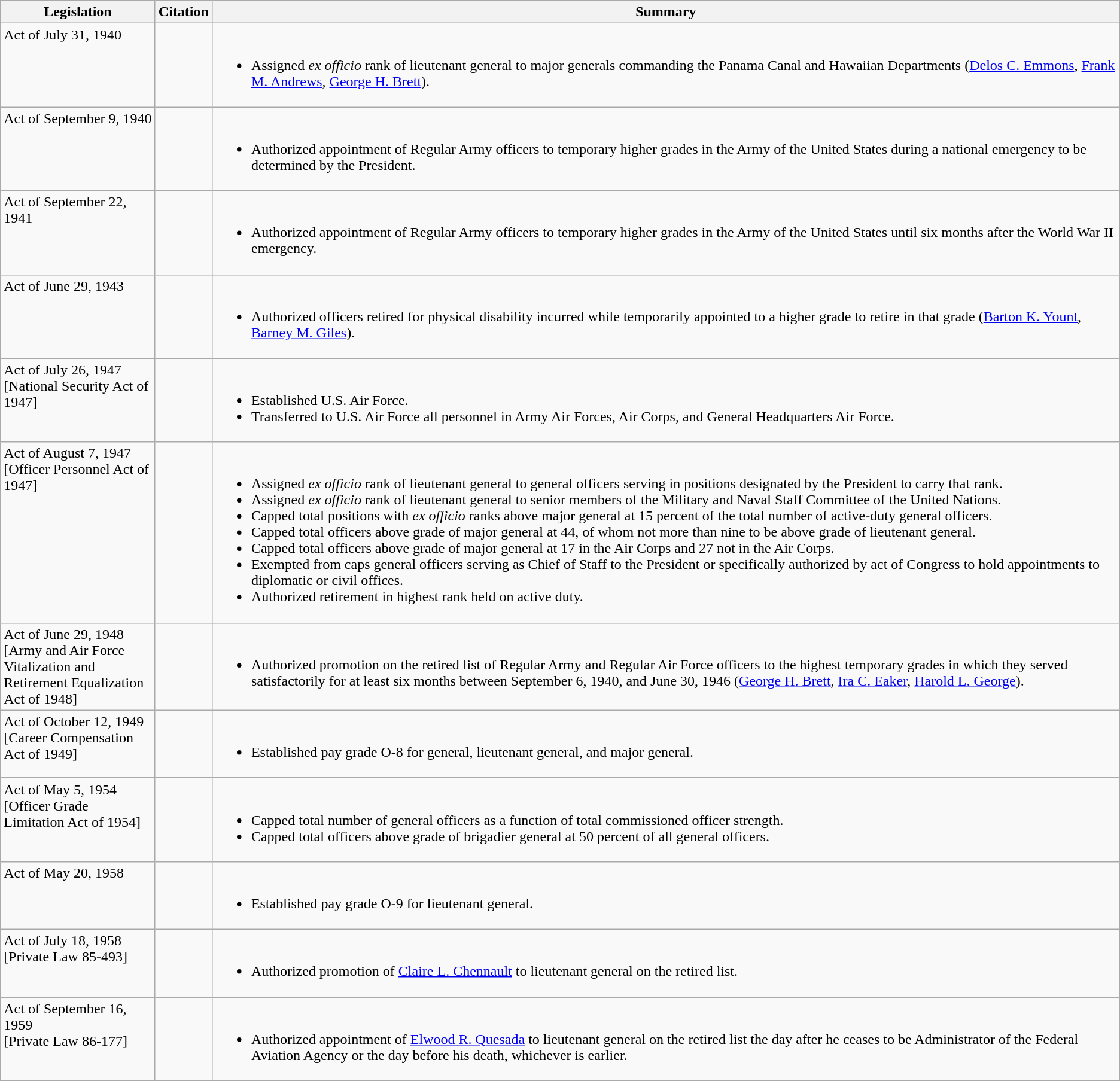<table class="wikitable">
<tr>
<th width = 165>Legislation</th>
<th>Citation</th>
<th>Summary</th>
</tr>
<tr valign=top>
<td>Act of July 31, 1940</td>
<td> </td>
<td><br><ul><li>Assigned <em>ex officio</em> rank of lieutenant general to major generals commanding the Panama Canal and Hawaiian Departments (<a href='#'>Delos C. Emmons</a>, <a href='#'>Frank M. Andrews</a>, <a href='#'>George H. Brett</a>).</li></ul></td>
</tr>
<tr valign=top>
<td>Act of September 9, 1940</td>
<td> </td>
<td><br><ul><li>Authorized appointment of Regular Army officers to temporary higher grades in the Army of the United States during a national emergency to be determined by the President.</li></ul></td>
</tr>
<tr valign=top>
<td>Act of September 22, 1941</td>
<td> </td>
<td><br><ul><li>Authorized appointment of Regular Army officers to temporary higher grades in the Army of the United States until six months after the World War II emergency.</li></ul></td>
</tr>
<tr valign=top>
<td>Act of June 29, 1943</td>
<td> </td>
<td><br><ul><li>Authorized officers retired for physical disability incurred while temporarily appointed to a higher grade to retire in that grade (<a href='#'>Barton K. Yount</a>, <a href='#'>Barney M. Giles</a>).</li></ul></td>
</tr>
<tr valign=top>
<td>Act of July 26, 1947<br>[National Security Act of 1947]</td>
<td> </td>
<td><br><ul><li>Established U.S. Air Force.</li><li>Transferred to U.S. Air Force all personnel in Army Air Forces, Air Corps, and General Headquarters Air Force.</li></ul></td>
</tr>
<tr valign=top>
<td>Act of August 7, 1947<br>[Officer Personnel Act of 1947]</td>
<td> </td>
<td><br><ul><li>Assigned <em>ex officio</em> rank of lieutenant general to general officers serving in positions designated by the President to carry that rank.</li><li>Assigned <em>ex officio</em> rank of lieutenant general to senior members of the Military and Naval Staff Committee of the United Nations.</li><li>Capped total positions with <em>ex officio</em> ranks above major general at 15 percent of the total number of active-duty general officers.</li><li>Capped total officers above grade of major general at 44, of whom not more than nine to be above grade of lieutenant general.</li><li>Capped total officers above grade of major general at 17 in the Air Corps and 27 not in the Air Corps.</li><li>Exempted from caps general officers serving as Chief of Staff to the President or specifically authorized by act of Congress to hold appointments to diplomatic or civil offices.</li><li>Authorized retirement in highest rank held on active duty.</li></ul></td>
</tr>
<tr valign=top>
<td>Act of June 29, 1948<br>[Army and Air Force Vitalization and Retirement Equalization Act of 1948]</td>
<td> </td>
<td><br><ul><li>Authorized promotion on the retired list of Regular Army and Regular Air Force officers to the highest temporary grades in which they served satisfactorily for at least six months between September 6, 1940, and June 30, 1946 (<a href='#'>George H. Brett</a>, <a href='#'>Ira C. Eaker</a>, <a href='#'>Harold L. George</a>).</li></ul></td>
</tr>
<tr valign=top>
<td>Act of October 12, 1949<br>[Career Compensation Act of 1949]</td>
<td> </td>
<td><br><ul><li>Established pay grade O-8 for general, lieutenant general, and major general.</li></ul></td>
</tr>
<tr valign=top>
<td>Act of May 5, 1954<br>[Officer Grade Limitation Act of 1954]</td>
<td> </td>
<td><br><ul><li>Capped total number of general officers as a function of total commissioned officer strength.</li><li>Capped total officers above grade of brigadier general at 50 percent of all general officers.</li></ul></td>
</tr>
<tr valign=top>
<td>Act of May 20, 1958</td>
<td> </td>
<td><br><ul><li>Established pay grade O-9 for lieutenant general.</li></ul></td>
</tr>
<tr valign=top>
<td>Act of July 18, 1958<br>[Private Law 85-493]</td>
<td> </td>
<td><br><ul><li>Authorized promotion of <a href='#'>Claire L. Chennault</a> to lieutenant general on the retired list.</li></ul></td>
</tr>
<tr valign=top>
<td>Act of September 16, 1959<br>[Private Law 86-177]</td>
<td> </td>
<td><br><ul><li>Authorized appointment of <a href='#'>Elwood R. Quesada</a> to lieutenant general on the retired list the day after he ceases to be Administrator of the Federal Aviation Agency or the day before his death, whichever is earlier.</li></ul></td>
</tr>
<tr>
</tr>
</table>
